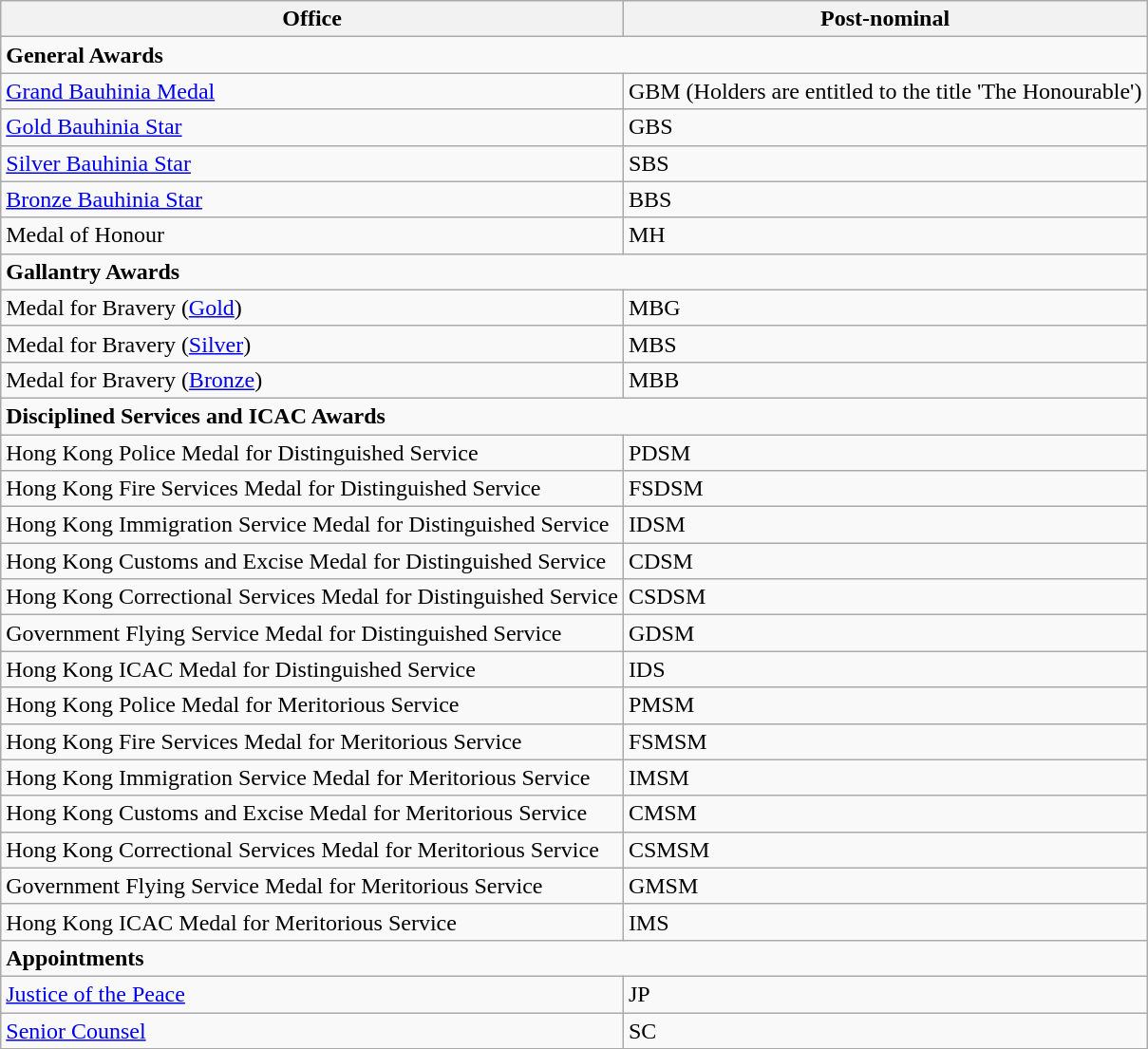<table class="wikitable">
<tr>
<th>Office</th>
<th>Post-nominal</th>
</tr>
<tr>
<td colspan=2><strong>General Awards</strong></td>
</tr>
<tr>
<td><a href='#'>Grand Bauhinia Medal</a></td>
<td>GBM (Holders are entitled to the title 'The Honourable')</td>
</tr>
<tr>
<td><a href='#'>Gold Bauhinia Star</a></td>
<td>GBS</td>
</tr>
<tr>
<td><a href='#'>Silver Bauhinia Star</a></td>
<td>SBS</td>
</tr>
<tr>
<td><a href='#'>Bronze Bauhinia Star</a></td>
<td>BBS</td>
</tr>
<tr>
<td>Medal of Honour</td>
<td>MH</td>
</tr>
<tr>
<td colspan=2><strong>Gallantry Awards</strong></td>
</tr>
<tr>
<td>Medal for Bravery (<a href='#'>Gold</a>)</td>
<td>MBG</td>
</tr>
<tr>
<td>Medal for Bravery (<a href='#'>Silver</a>)</td>
<td>MBS</td>
</tr>
<tr>
<td>Medal for Bravery (<a href='#'>Bronze</a>)</td>
<td>MBB</td>
</tr>
<tr>
<td colspan=2><strong>Disciplined Services and ICAC Awards</strong></td>
</tr>
<tr>
<td>Hong Kong Police Medal for Distinguished Service</td>
<td>PDSM</td>
</tr>
<tr>
<td>Hong Kong Fire Services Medal for Distinguished Service</td>
<td>FSDSM</td>
</tr>
<tr>
<td>Hong Kong Immigration Service Medal for Distinguished Service</td>
<td>IDSM</td>
</tr>
<tr>
<td>Hong Kong Customs and Excise Medal for Distinguished Service</td>
<td>CDSM</td>
</tr>
<tr>
<td>Hong Kong Correctional Services Medal for Distinguished Service</td>
<td>CSDSM</td>
</tr>
<tr>
<td>Government Flying Service Medal for Distinguished Service</td>
<td>GDSM</td>
</tr>
<tr>
<td>Hong Kong ICAC Medal for Distinguished Service</td>
<td>IDS</td>
</tr>
<tr>
<td>Hong Kong Police Medal for Meritorious Service</td>
<td>PMSM</td>
</tr>
<tr>
<td>Hong Kong Fire Services Medal for Meritorious Service</td>
<td>FSMSM</td>
</tr>
<tr>
<td>Hong Kong Immigration Service Medal for Meritorious Service</td>
<td>IMSM</td>
</tr>
<tr>
<td>Hong Kong Customs and Excise Medal for Meritorious Service</td>
<td>CMSM</td>
</tr>
<tr>
<td>Hong Kong Correctional Services Medal for Meritorious Service</td>
<td>CSMSM</td>
</tr>
<tr>
<td>Government Flying Service Medal for Meritorious Service</td>
<td>GMSM</td>
</tr>
<tr>
<td>Hong Kong ICAC Medal for Meritorious Service</td>
<td>IMS</td>
</tr>
<tr>
<td colspan=2><strong>Appointments</strong></td>
</tr>
<tr>
<td><a href='#'>Justice of the Peace</a></td>
<td>JP</td>
</tr>
<tr>
<td><a href='#'>Senior Counsel</a></td>
<td>SC</td>
</tr>
</table>
